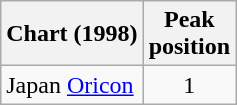<table class="wikitable">
<tr>
<th align="left">Chart (1998)</th>
<th align="center">Peak<br>position</th>
</tr>
<tr>
<td align="left">Japan <a href='#'>Oricon</a></td>
<td align="center">1</td>
</tr>
</table>
